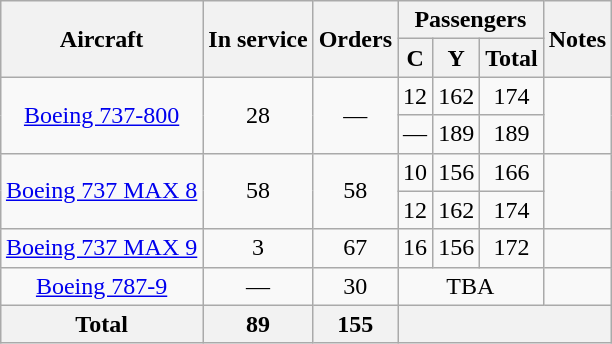<table class="wikitable" style="border-collapse:collapse;text-align:center;margin:auto;">
<tr>
<th rowspan=2>Aircraft</th>
<th rowspan=2>In service</th>
<th rowspan=2>Orders</th>
<th colspan=3>Passengers</th>
<th rowspan=2>Notes</th>
</tr>
<tr>
<th><abbr>C</abbr></th>
<th><abbr>Y</abbr></th>
<th>Total</th>
</tr>
<tr>
<td rowspan="2"><a href='#'>Boeing 737-800</a></td>
<td rowspan="2">28</td>
<td rowspan="2">—</td>
<td>12</td>
<td>162</td>
<td>174</td>
<td rowspan="2"></td>
</tr>
<tr>
<td>—</td>
<td>189</td>
<td>189</td>
</tr>
<tr>
<td rowspan="2"><a href='#'>Boeing 737 MAX 8</a></td>
<td rowspan="2">58</td>
<td rowspan="2">58</td>
<td>10</td>
<td>156</td>
<td>166</td>
<td rowspan="2"></td>
</tr>
<tr>
<td>12</td>
<td>162</td>
<td>174</td>
</tr>
<tr>
<td><a href='#'>Boeing 737 MAX 9</a></td>
<td>3</td>
<td>67</td>
<td>16</td>
<td>156</td>
<td>172</td>
<td></td>
</tr>
<tr>
<td><a href='#'>Boeing 787-9</a></td>
<td>—</td>
<td>30</td>
<td colspan="3"><abbr>TBA</abbr></td>
<td></td>
</tr>
<tr>
<th>Total</th>
<th>89</th>
<th>155</th>
<th colspan="4"></th>
</tr>
</table>
